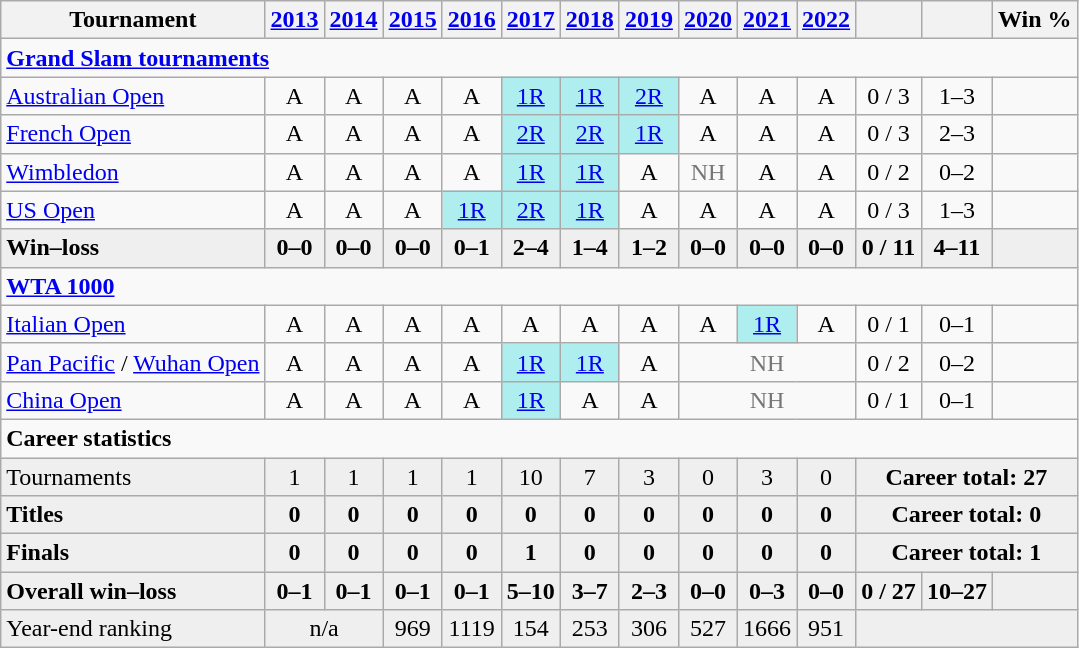<table class=wikitable style=text-align:center>
<tr>
<th>Tournament</th>
<th><a href='#'>2013</a></th>
<th><a href='#'>2014</a></th>
<th><a href='#'>2015</a></th>
<th><a href='#'>2016</a></th>
<th><a href='#'>2017</a></th>
<th><a href='#'>2018</a></th>
<th><a href='#'>2019</a></th>
<th><a href='#'>2020</a></th>
<th><a href='#'>2021</a></th>
<th><a href='#'>2022</a></th>
<th></th>
<th></th>
<th>Win %</th>
</tr>
<tr>
<td colspan="14" align="left"><strong><a href='#'>Grand Slam tournaments</a></strong></td>
</tr>
<tr>
<td align=left><a href='#'>Australian Open</a></td>
<td>A</td>
<td>A</td>
<td>A</td>
<td>A</td>
<td bgcolor=afeeee><a href='#'>1R</a></td>
<td bgcolor=afeeee><a href='#'>1R</a></td>
<td bgcolor=afeeee><a href='#'>2R</a></td>
<td>A</td>
<td>A</td>
<td>A</td>
<td>0 / 3</td>
<td>1–3</td>
<td></td>
</tr>
<tr>
<td align=left><a href='#'>French Open</a></td>
<td>A</td>
<td>A</td>
<td>A</td>
<td>A</td>
<td bgcolor=afeeee><a href='#'>2R</a></td>
<td bgcolor=afeeee><a href='#'>2R</a></td>
<td bgcolor=afeeee><a href='#'>1R</a></td>
<td>A</td>
<td>A</td>
<td>A</td>
<td>0 / 3</td>
<td>2–3</td>
<td></td>
</tr>
<tr>
<td align=left><a href='#'>Wimbledon</a></td>
<td>A</td>
<td>A</td>
<td>A</td>
<td>A</td>
<td bgcolor=afeeee><a href='#'>1R</a></td>
<td bgcolor=afeeee><a href='#'>1R</a></td>
<td>A</td>
<td style=color:#767676>NH</td>
<td>A</td>
<td>A</td>
<td>0 / 2</td>
<td>0–2</td>
<td></td>
</tr>
<tr>
<td align=left><a href='#'>US Open</a></td>
<td>A</td>
<td>A</td>
<td>A</td>
<td bgcolor=afeeee><a href='#'>1R</a></td>
<td bgcolor=afeeee><a href='#'>2R</a></td>
<td bgcolor=afeeee><a href='#'>1R</a></td>
<td>A</td>
<td>A</td>
<td>A</td>
<td>A</td>
<td>0 / 3</td>
<td>1–3</td>
<td></td>
</tr>
<tr style=background:#efefef;font-weight:bold>
<td align=left>Win–loss</td>
<td>0–0</td>
<td>0–0</td>
<td>0–0</td>
<td>0–1</td>
<td>2–4</td>
<td>1–4</td>
<td>1–2</td>
<td>0–0</td>
<td>0–0</td>
<td>0–0</td>
<td>0 / 11</td>
<td>4–11</td>
<td></td>
</tr>
<tr>
<td colspan="14" align="left"><strong><a href='#'>WTA 1000</a></strong></td>
</tr>
<tr>
<td align=left><a href='#'>Italian Open</a></td>
<td>A</td>
<td>A</td>
<td>A</td>
<td>A</td>
<td>A</td>
<td>A</td>
<td>A</td>
<td>A</td>
<td bgcolor=afeeee><a href='#'>1R</a></td>
<td>A</td>
<td>0 / 1</td>
<td>0–1</td>
<td></td>
</tr>
<tr>
<td align=left><a href='#'>Pan Pacific</a> / <a href='#'>Wuhan Open</a></td>
<td>A</td>
<td>A</td>
<td>A</td>
<td>A</td>
<td bgcolor=afeeee><a href='#'>1R</a></td>
<td bgcolor=afeeee><a href='#'>1R</a></td>
<td>A</td>
<td colspan="3" style="color:#767676">NH</td>
<td>0 / 2</td>
<td>0–2</td>
<td></td>
</tr>
<tr>
<td align=left><a href='#'>China Open</a></td>
<td>A</td>
<td>A</td>
<td>A</td>
<td>A</td>
<td bgcolor=afeeee><a href='#'>1R</a></td>
<td>A</td>
<td>A</td>
<td colspan="3" style="color:#767676">NH</td>
<td>0 / 1</td>
<td>0–1</td>
<td></td>
</tr>
<tr>
<td colspan="14" align="left"><strong>Career statistics</strong></td>
</tr>
<tr bgcolor=efefef>
<td align=left>Tournaments</td>
<td>1</td>
<td>1</td>
<td>1</td>
<td>1</td>
<td>10</td>
<td>7</td>
<td>3</td>
<td>0</td>
<td>3</td>
<td>0</td>
<td colspan=3><strong>Career total: 27</strong></td>
</tr>
<tr style=background:#efefef;font-weight:bold>
<td align=left>Titles</td>
<td>0</td>
<td>0</td>
<td>0</td>
<td>0</td>
<td>0</td>
<td>0</td>
<td>0</td>
<td>0</td>
<td>0</td>
<td>0</td>
<td colspan=3>Career total: 0</td>
</tr>
<tr style=background:#efefef;font-weight:bold>
<td align=left>Finals</td>
<td>0</td>
<td>0</td>
<td>0</td>
<td>0</td>
<td>1</td>
<td>0</td>
<td>0</td>
<td>0</td>
<td>0</td>
<td>0</td>
<td colspan=3>Career total: 1</td>
</tr>
<tr style=background:#efefef;font-weight:bold>
<td align=left>Overall win–loss</td>
<td>0–1</td>
<td>0–1</td>
<td>0–1</td>
<td>0–1</td>
<td>5–10</td>
<td>3–7</td>
<td>2–3</td>
<td>0–0</td>
<td>0–3</td>
<td>0–0</td>
<td>0 / 27</td>
<td>10–27</td>
<td></td>
</tr>
<tr bgcolor=efefef>
<td align=left>Year-end ranking</td>
<td colspan=2>n/a</td>
<td>969</td>
<td>1119</td>
<td>154</td>
<td>253</td>
<td>306</td>
<td>527</td>
<td>1666</td>
<td>951</td>
<td colspan=3></td>
</tr>
</table>
